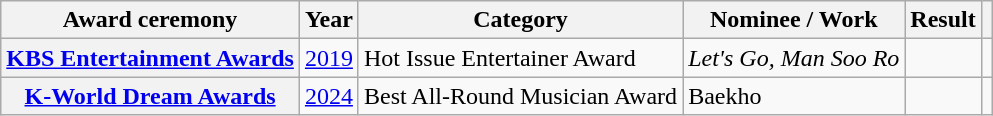<table class="wikitable plainrowheaders sortable">
<tr>
<th scope="col">Award ceremony</th>
<th scope="col">Year</th>
<th scope="col">Category</th>
<th scope="col">Nominee / Work</th>
<th scope="col">Result</th>
<th scope="col" class="unsortable"></th>
</tr>
<tr>
<th scope="row"><a href='#'>KBS Entertainment Awards</a></th>
<td style="text-align:center"><a href='#'>2019</a></td>
<td>Hot Issue Entertainer Award</td>
<td><em>Let's Go, Man Soo Ro</em></td>
<td></td>
<td style="text-align:center"></td>
</tr>
<tr>
<th scope="row"><a href='#'>K-World Dream Awards</a></th>
<td style="text-align:center"><a href='#'>2024</a></td>
<td>Best All-Round Musician Award</td>
<td>Baekho</td>
<td></td>
<td style="text-align:center"></td>
</tr>
</table>
